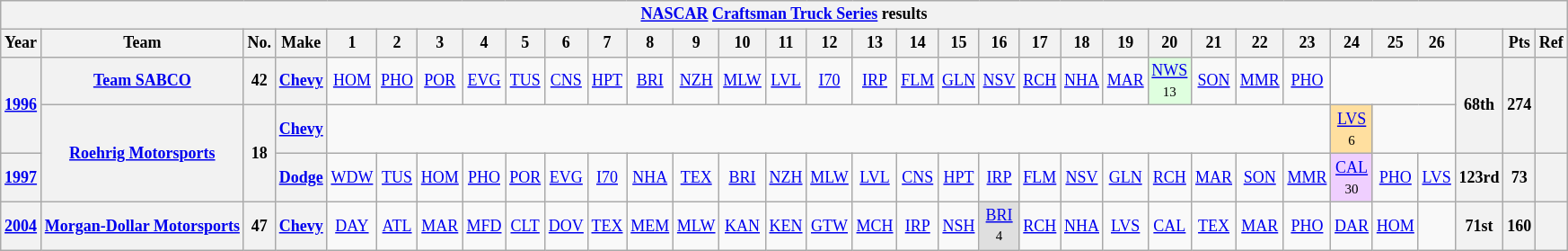<table class="wikitable" style="text-align:center; font-size:75%">
<tr>
<th colspan=45><a href='#'>NASCAR</a> <a href='#'>Craftsman Truck Series</a> results</th>
</tr>
<tr>
<th>Year</th>
<th>Team</th>
<th>No.</th>
<th>Make</th>
<th>1</th>
<th>2</th>
<th>3</th>
<th>4</th>
<th>5</th>
<th>6</th>
<th>7</th>
<th>8</th>
<th>9</th>
<th>10</th>
<th>11</th>
<th>12</th>
<th>13</th>
<th>14</th>
<th>15</th>
<th>16</th>
<th>17</th>
<th>18</th>
<th>19</th>
<th>20</th>
<th>21</th>
<th>22</th>
<th>23</th>
<th>24</th>
<th>25</th>
<th>26</th>
<th></th>
<th>Pts</th>
<th>Ref</th>
</tr>
<tr>
<th rowspan=2><a href='#'>1996</a></th>
<th><a href='#'>Team SABCO</a></th>
<th>42</th>
<th><a href='#'>Chevy</a></th>
<td><a href='#'>HOM</a></td>
<td><a href='#'>PHO</a></td>
<td><a href='#'>POR</a></td>
<td><a href='#'>EVG</a></td>
<td><a href='#'>TUS</a></td>
<td><a href='#'>CNS</a></td>
<td><a href='#'>HPT</a></td>
<td><a href='#'>BRI</a></td>
<td><a href='#'>NZH</a></td>
<td><a href='#'>MLW</a></td>
<td><a href='#'>LVL</a></td>
<td><a href='#'>I70</a></td>
<td><a href='#'>IRP</a></td>
<td><a href='#'>FLM</a></td>
<td><a href='#'>GLN</a></td>
<td><a href='#'>NSV</a></td>
<td><a href='#'>RCH</a></td>
<td><a href='#'>NHA</a></td>
<td><a href='#'>MAR</a></td>
<td style="background:#DFFFDF;"><a href='#'>NWS</a><br><small>13</small></td>
<td><a href='#'>SON</a></td>
<td><a href='#'>MMR</a></td>
<td><a href='#'>PHO</a></td>
<td colspan=3></td>
<th rowspan=2>68th</th>
<th rowspan=2>274</th>
<th rowspan=2></th>
</tr>
<tr>
<th rowspan=2><a href='#'>Roehrig Motorsports</a></th>
<th rowspan=2>18</th>
<th><a href='#'>Chevy</a></th>
<td colspan=23></td>
<td style="background:#FFDF9F;"><a href='#'>LVS</a><br><small>6</small></td>
<td colspan=2></td>
</tr>
<tr>
<th><a href='#'>1997</a></th>
<th><a href='#'>Dodge</a></th>
<td><a href='#'>WDW</a></td>
<td><a href='#'>TUS</a></td>
<td><a href='#'>HOM</a></td>
<td><a href='#'>PHO</a></td>
<td><a href='#'>POR</a></td>
<td><a href='#'>EVG</a></td>
<td><a href='#'>I70</a></td>
<td><a href='#'>NHA</a></td>
<td><a href='#'>TEX</a></td>
<td><a href='#'>BRI</a></td>
<td><a href='#'>NZH</a></td>
<td><a href='#'>MLW</a></td>
<td><a href='#'>LVL</a></td>
<td><a href='#'>CNS</a></td>
<td><a href='#'>HPT</a></td>
<td><a href='#'>IRP</a></td>
<td><a href='#'>FLM</a></td>
<td><a href='#'>NSV</a></td>
<td><a href='#'>GLN</a></td>
<td><a href='#'>RCH</a></td>
<td><a href='#'>MAR</a></td>
<td><a href='#'>SON</a></td>
<td><a href='#'>MMR</a></td>
<td style="background:#EFCFFF;"><a href='#'>CAL</a><br><small>30</small></td>
<td><a href='#'>PHO</a></td>
<td><a href='#'>LVS</a></td>
<th>123rd</th>
<th>73</th>
<th></th>
</tr>
<tr>
<th><a href='#'>2004</a></th>
<th><a href='#'>Morgan-Dollar Motorsports</a></th>
<th>47</th>
<th><a href='#'>Chevy</a></th>
<td><a href='#'>DAY</a></td>
<td><a href='#'>ATL</a></td>
<td><a href='#'>MAR</a></td>
<td><a href='#'>MFD</a></td>
<td><a href='#'>CLT</a></td>
<td><a href='#'>DOV</a></td>
<td><a href='#'>TEX</a></td>
<td><a href='#'>MEM</a></td>
<td><a href='#'>MLW</a></td>
<td><a href='#'>KAN</a></td>
<td><a href='#'>KEN</a></td>
<td><a href='#'>GTW</a></td>
<td><a href='#'>MCH</a></td>
<td><a href='#'>IRP</a></td>
<td><a href='#'>NSH</a></td>
<td style="background:#DFDFDF;"><a href='#'>BRI</a><br><small>4</small></td>
<td><a href='#'>RCH</a></td>
<td><a href='#'>NHA</a></td>
<td><a href='#'>LVS</a></td>
<td><a href='#'>CAL</a></td>
<td><a href='#'>TEX</a></td>
<td><a href='#'>MAR</a></td>
<td><a href='#'>PHO</a></td>
<td><a href='#'>DAR</a></td>
<td><a href='#'>HOM</a></td>
<td></td>
<th>71st</th>
<th>160</th>
<th></th>
</tr>
</table>
